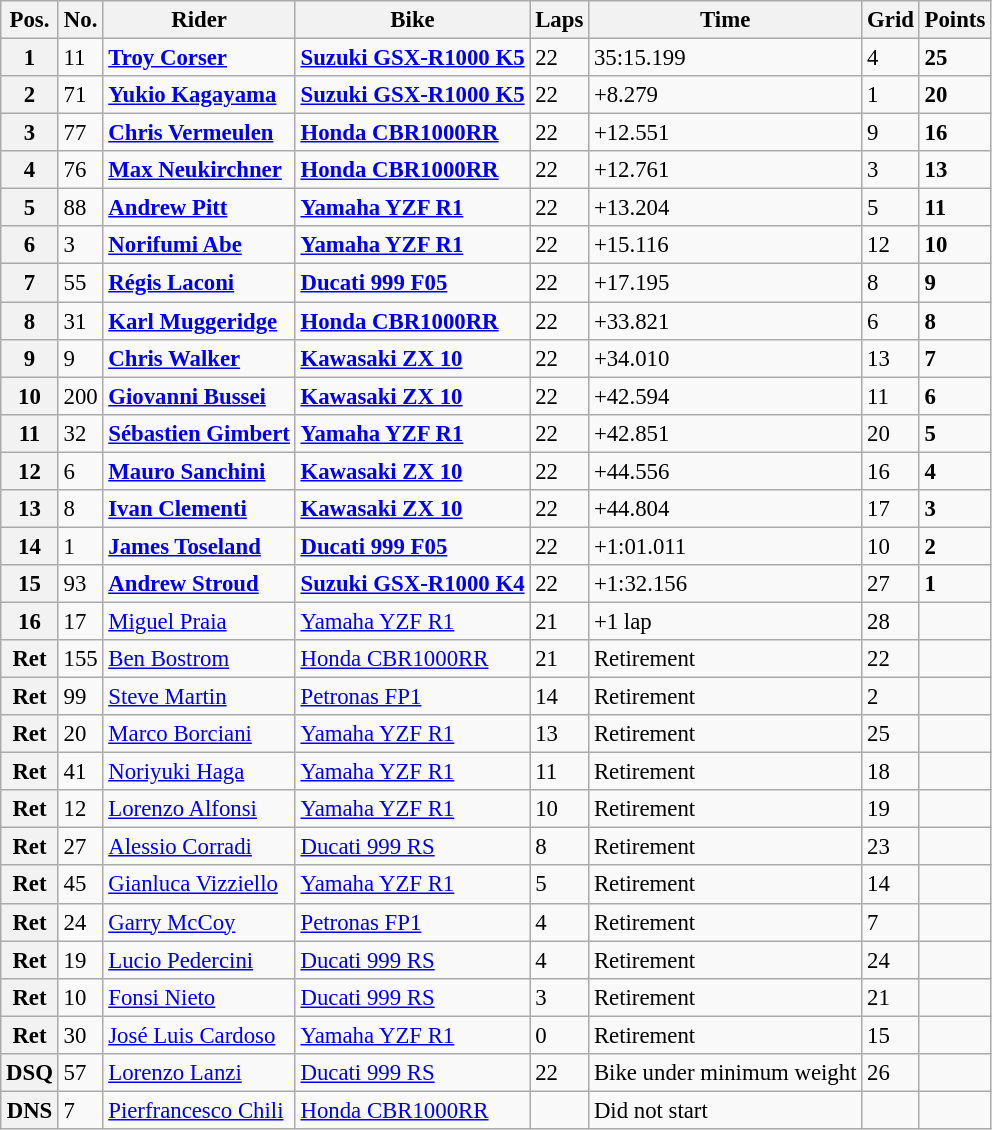<table class="wikitable" style="font-size: 95%;">
<tr>
<th>Pos.</th>
<th>No.</th>
<th>Rider</th>
<th>Bike</th>
<th>Laps</th>
<th>Time</th>
<th>Grid</th>
<th>Points</th>
</tr>
<tr>
<th>1</th>
<td>11</td>
<td> <strong><a href='#'>Troy Corser</a></strong></td>
<td><strong><a href='#'>Suzuki GSX-R1000 K5</a></strong></td>
<td>22</td>
<td>35:15.199</td>
<td>4</td>
<td><strong>25</strong></td>
</tr>
<tr>
<th>2</th>
<td>71</td>
<td> <strong><a href='#'>Yukio Kagayama</a></strong></td>
<td><strong><a href='#'>Suzuki GSX-R1000 K5</a></strong></td>
<td>22</td>
<td>+8.279</td>
<td>1</td>
<td><strong>20</strong></td>
</tr>
<tr>
<th>3</th>
<td>77</td>
<td> <strong><a href='#'>Chris Vermeulen</a></strong></td>
<td><strong><a href='#'>Honda CBR1000RR</a></strong></td>
<td>22</td>
<td>+12.551</td>
<td>9</td>
<td><strong>16</strong></td>
</tr>
<tr>
<th>4</th>
<td>76</td>
<td> <strong><a href='#'>Max Neukirchner</a></strong></td>
<td><strong><a href='#'>Honda CBR1000RR</a></strong></td>
<td>22</td>
<td>+12.761</td>
<td>3</td>
<td><strong>13</strong></td>
</tr>
<tr>
<th>5</th>
<td>88</td>
<td> <strong><a href='#'>Andrew Pitt</a></strong></td>
<td><strong><a href='#'>Yamaha YZF R1</a></strong></td>
<td>22</td>
<td>+13.204</td>
<td>5</td>
<td><strong>11</strong></td>
</tr>
<tr>
<th>6</th>
<td>3</td>
<td> <strong><a href='#'>Norifumi Abe</a></strong></td>
<td><strong><a href='#'>Yamaha YZF R1</a></strong></td>
<td>22</td>
<td>+15.116</td>
<td>12</td>
<td><strong>10</strong></td>
</tr>
<tr>
<th>7</th>
<td>55</td>
<td> <strong><a href='#'>Régis Laconi</a></strong></td>
<td><strong><a href='#'>Ducati 999 F05</a></strong></td>
<td>22</td>
<td>+17.195</td>
<td>8</td>
<td><strong>9</strong></td>
</tr>
<tr>
<th>8</th>
<td>31</td>
<td> <strong><a href='#'>Karl Muggeridge</a></strong></td>
<td><strong><a href='#'>Honda CBR1000RR</a></strong></td>
<td>22</td>
<td>+33.821</td>
<td>6</td>
<td><strong>8</strong></td>
</tr>
<tr>
<th>9</th>
<td>9</td>
<td> <strong><a href='#'>Chris Walker</a></strong></td>
<td><strong><a href='#'>Kawasaki ZX 10</a></strong></td>
<td>22</td>
<td>+34.010</td>
<td>13</td>
<td><strong>7</strong></td>
</tr>
<tr>
<th>10</th>
<td>200</td>
<td> <strong><a href='#'>Giovanni Bussei</a></strong></td>
<td><strong><a href='#'>Kawasaki ZX 10</a></strong></td>
<td>22</td>
<td>+42.594</td>
<td>11</td>
<td><strong>6</strong></td>
</tr>
<tr>
<th>11</th>
<td>32</td>
<td> <strong><a href='#'>Sébastien Gimbert</a></strong></td>
<td><strong><a href='#'>Yamaha YZF R1</a></strong></td>
<td>22</td>
<td>+42.851</td>
<td>20</td>
<td><strong>5</strong></td>
</tr>
<tr>
<th>12</th>
<td>6</td>
<td> <strong><a href='#'>Mauro Sanchini</a></strong></td>
<td><strong><a href='#'>Kawasaki ZX 10</a></strong></td>
<td>22</td>
<td>+44.556</td>
<td>16</td>
<td><strong>4</strong></td>
</tr>
<tr>
<th>13</th>
<td>8</td>
<td> <strong><a href='#'>Ivan Clementi</a></strong></td>
<td><strong><a href='#'>Kawasaki ZX 10</a></strong></td>
<td>22</td>
<td>+44.804</td>
<td>17</td>
<td><strong>3</strong></td>
</tr>
<tr>
<th>14</th>
<td>1</td>
<td> <strong><a href='#'>James Toseland</a></strong></td>
<td><strong><a href='#'>Ducati 999 F05</a></strong></td>
<td>22</td>
<td>+1:01.011</td>
<td>10</td>
<td><strong>2</strong></td>
</tr>
<tr>
<th>15</th>
<td>93</td>
<td> <strong><a href='#'>Andrew Stroud</a></strong></td>
<td><strong><a href='#'>Suzuki GSX-R1000 K4</a></strong></td>
<td>22</td>
<td>+1:32.156</td>
<td>27</td>
<td><strong>1</strong></td>
</tr>
<tr>
<th>16</th>
<td>17</td>
<td> <a href='#'>Miguel Praia</a></td>
<td><a href='#'>Yamaha YZF R1</a></td>
<td>21</td>
<td>+1 lap</td>
<td>28</td>
<td></td>
</tr>
<tr>
<th>Ret</th>
<td>155</td>
<td> <a href='#'>Ben Bostrom</a></td>
<td><a href='#'>Honda CBR1000RR</a></td>
<td>21</td>
<td>Retirement</td>
<td>22</td>
<td></td>
</tr>
<tr>
<th>Ret</th>
<td>99</td>
<td> <a href='#'>Steve Martin</a></td>
<td><a href='#'>Petronas FP1</a></td>
<td>14</td>
<td>Retirement</td>
<td>2</td>
<td></td>
</tr>
<tr>
<th>Ret</th>
<td>20</td>
<td> <a href='#'>Marco Borciani</a></td>
<td><a href='#'>Yamaha YZF R1</a></td>
<td>13</td>
<td>Retirement</td>
<td>25</td>
<td></td>
</tr>
<tr>
<th>Ret</th>
<td>41</td>
<td> <a href='#'>Noriyuki Haga</a></td>
<td><a href='#'>Yamaha YZF R1</a></td>
<td>11</td>
<td>Retirement</td>
<td>18</td>
<td></td>
</tr>
<tr>
<th>Ret</th>
<td>12</td>
<td> <a href='#'>Lorenzo Alfonsi</a></td>
<td><a href='#'>Yamaha YZF R1</a></td>
<td>10</td>
<td>Retirement</td>
<td>19</td>
<td></td>
</tr>
<tr>
<th>Ret</th>
<td>27</td>
<td> <a href='#'>Alessio Corradi</a></td>
<td><a href='#'>Ducati 999 RS</a></td>
<td>8</td>
<td>Retirement</td>
<td>23</td>
<td></td>
</tr>
<tr>
<th>Ret</th>
<td>45</td>
<td> <a href='#'>Gianluca Vizziello</a></td>
<td><a href='#'>Yamaha YZF R1</a></td>
<td>5</td>
<td>Retirement</td>
<td>14</td>
<td></td>
</tr>
<tr>
<th>Ret</th>
<td>24</td>
<td> <a href='#'>Garry McCoy</a></td>
<td><a href='#'>Petronas FP1</a></td>
<td>4</td>
<td>Retirement</td>
<td>7</td>
<td></td>
</tr>
<tr>
<th>Ret</th>
<td>19</td>
<td> <a href='#'>Lucio Pedercini</a></td>
<td><a href='#'>Ducati 999 RS</a></td>
<td>4</td>
<td>Retirement</td>
<td>24</td>
<td></td>
</tr>
<tr>
<th>Ret</th>
<td>10</td>
<td> <a href='#'>Fonsi Nieto</a></td>
<td><a href='#'>Ducati 999 RS</a></td>
<td>3</td>
<td>Retirement</td>
<td>21</td>
<td></td>
</tr>
<tr>
<th>Ret</th>
<td>30</td>
<td> <a href='#'>José Luis Cardoso</a></td>
<td><a href='#'>Yamaha YZF R1</a></td>
<td>0</td>
<td>Retirement</td>
<td>15</td>
<td></td>
</tr>
<tr>
<th>DSQ</th>
<td>57</td>
<td> <a href='#'>Lorenzo Lanzi</a></td>
<td><a href='#'>Ducati 999 RS</a></td>
<td>22</td>
<td>Bike under minimum weight</td>
<td>26</td>
<td></td>
</tr>
<tr>
<th>DNS</th>
<td>7</td>
<td> <a href='#'>Pierfrancesco Chili</a></td>
<td><a href='#'>Honda CBR1000RR</a></td>
<td></td>
<td>Did not start</td>
<td></td>
<td></td>
</tr>
</table>
